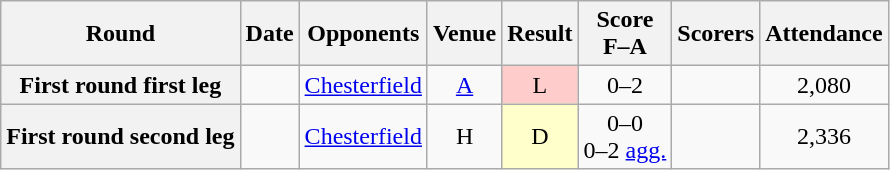<table class="wikitable plainrowheaders sortable" style="text-align:center">
<tr>
<th scope=col>Round</th>
<th scope=col>Date</th>
<th scope=col>Opponents</th>
<th scope=col>Venue</th>
<th scope=col>Result</th>
<th scope=col>Score<br>F–A</th>
<th scope=col class=unsortable>Scorers</th>
<th scope=col>Attendance</th>
</tr>
<tr>
<th scope=row>First round first leg</th>
<td align=left></td>
<td align=left><a href='#'>Chesterfield</a></td>
<td><a href='#'>A</a></td>
<td style="background:#fcc;">L</td>
<td>0–2</td>
<td align=left></td>
<td>2,080</td>
</tr>
<tr>
<th scope=row>First round second leg</th>
<td align=left></td>
<td align=left><a href='#'>Chesterfield</a></td>
<td>H</td>
<td style="background:#ffc;">D</td>
<td>0–0<br>0–2 <a href='#'>agg.</a></td>
<td align=left></td>
<td>2,336</td>
</tr>
</table>
